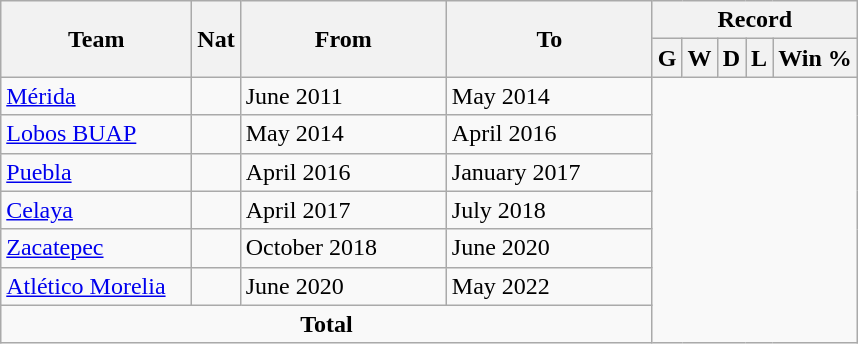<table class="wikitable" style="text-align: center">
<tr>
<th rowspan=2 style="width:120px;">Team</th>
<th rowspan=2 style="width:10px;">Nat</th>
<th rowspan=2 style="width:130px;">From</th>
<th rowspan=2 style="width:130px;">To</th>
<th colspan=8>Record</th>
</tr>
<tr>
<th>G</th>
<th>W</th>
<th>D</th>
<th>L</th>
<th>Win %</th>
</tr>
<tr>
<td style="text-align:left;"><a href='#'>Mérida</a></td>
<td></td>
<td style="text-align:left;">June 2011</td>
<td align="left">May 2014<br></td>
</tr>
<tr>
<td style="text-align:left;"><a href='#'>Lobos BUAP</a></td>
<td></td>
<td style="text-align:left;">May 2014</td>
<td align="left">April 2016<br></td>
</tr>
<tr>
<td style="text-align:left;"><a href='#'>Puebla</a></td>
<td></td>
<td style="text-align:left;">April 2016</td>
<td align="left">January 2017<br></td>
</tr>
<tr>
<td style="text-align:left;"><a href='#'>Celaya</a></td>
<td></td>
<td style="text-align:left;">April 2017</td>
<td align="left">July 2018<br></td>
</tr>
<tr>
<td style="text-align:left;"><a href='#'>Zacatepec</a></td>
<td></td>
<td style="text-align:left;">October 2018</td>
<td align="left">June 2020<br></td>
</tr>
<tr>
<td style="text-align:left;"><a href='#'>Atlético Morelia</a></td>
<td></td>
<td style="text-align:left;">June 2020</td>
<td align="left">May 2022<br></td>
</tr>
<tr>
<td colspan="4"><strong>Total</strong><br></td>
</tr>
</table>
